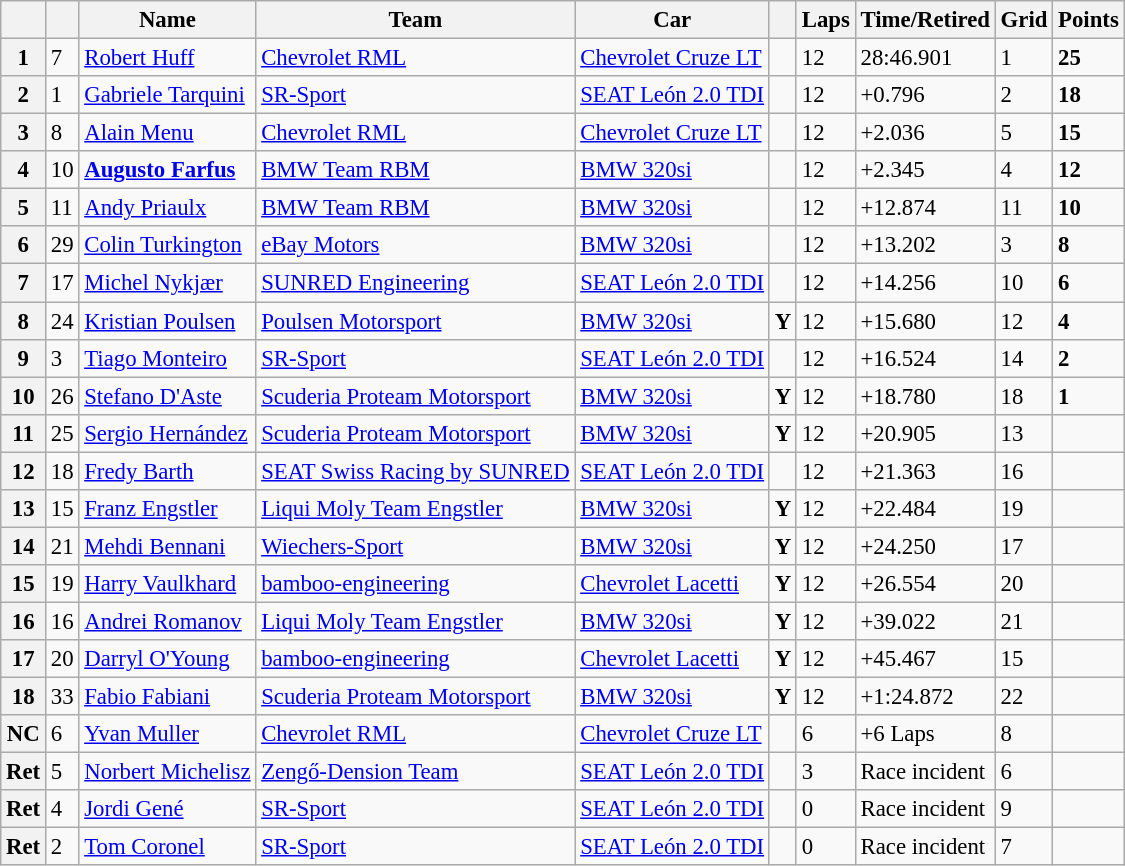<table class="wikitable sortable" style="font-size: 95%;">
<tr>
<th></th>
<th></th>
<th>Name</th>
<th>Team</th>
<th>Car</th>
<th></th>
<th>Laps</th>
<th>Time/Retired</th>
<th>Grid</th>
<th>Points</th>
</tr>
<tr>
<th>1</th>
<td>7</td>
<td> <a href='#'>Robert Huff</a></td>
<td><a href='#'>Chevrolet RML</a></td>
<td><a href='#'>Chevrolet Cruze LT</a></td>
<td></td>
<td>12</td>
<td>28:46.901</td>
<td>1</td>
<td><strong>25</strong></td>
</tr>
<tr>
<th>2</th>
<td>1</td>
<td> <a href='#'>Gabriele Tarquini</a></td>
<td><a href='#'>SR-Sport</a></td>
<td><a href='#'>SEAT León 2.0 TDI</a></td>
<td></td>
<td>12</td>
<td>+0.796</td>
<td>2</td>
<td><strong>18</strong></td>
</tr>
<tr>
<th>3</th>
<td>8</td>
<td> <a href='#'>Alain Menu</a></td>
<td><a href='#'>Chevrolet RML</a></td>
<td><a href='#'>Chevrolet Cruze LT</a></td>
<td></td>
<td>12</td>
<td>+2.036</td>
<td>5</td>
<td><strong>15</strong></td>
</tr>
<tr>
<th>4</th>
<td>10</td>
<td> <strong><a href='#'>Augusto Farfus</a></strong></td>
<td><a href='#'>BMW Team RBM</a></td>
<td><a href='#'>BMW 320si</a></td>
<td></td>
<td>12</td>
<td>+2.345</td>
<td>4</td>
<td><strong>12</strong></td>
</tr>
<tr>
<th>5</th>
<td>11</td>
<td> <a href='#'>Andy Priaulx</a></td>
<td><a href='#'>BMW Team RBM</a></td>
<td><a href='#'>BMW 320si</a></td>
<td></td>
<td>12</td>
<td>+12.874</td>
<td>11</td>
<td><strong>10</strong></td>
</tr>
<tr>
<th>6</th>
<td>29</td>
<td> <a href='#'>Colin Turkington</a></td>
<td><a href='#'>eBay Motors</a></td>
<td><a href='#'>BMW 320si</a></td>
<td></td>
<td>12</td>
<td>+13.202</td>
<td>3</td>
<td><strong>8</strong></td>
</tr>
<tr>
<th>7</th>
<td>17</td>
<td> <a href='#'>Michel Nykjær</a></td>
<td><a href='#'>SUNRED Engineering</a></td>
<td><a href='#'>SEAT León 2.0 TDI</a></td>
<td></td>
<td>12</td>
<td>+14.256</td>
<td>10</td>
<td><strong>6</strong></td>
</tr>
<tr>
<th>8</th>
<td>24</td>
<td> <a href='#'>Kristian Poulsen</a></td>
<td><a href='#'>Poulsen Motorsport</a></td>
<td><a href='#'>BMW 320si</a></td>
<td align=center><strong><span>Y</span></strong></td>
<td>12</td>
<td>+15.680</td>
<td>12</td>
<td><strong>4</strong></td>
</tr>
<tr>
<th>9</th>
<td>3</td>
<td> <a href='#'>Tiago Monteiro</a></td>
<td><a href='#'>SR-Sport</a></td>
<td><a href='#'>SEAT León 2.0 TDI</a></td>
<td></td>
<td>12</td>
<td>+16.524</td>
<td>14</td>
<td><strong>2</strong></td>
</tr>
<tr>
<th>10</th>
<td>26</td>
<td> <a href='#'>Stefano D'Aste</a></td>
<td><a href='#'>Scuderia Proteam Motorsport</a></td>
<td><a href='#'>BMW 320si</a></td>
<td align=center><strong><span>Y</span></strong></td>
<td>12</td>
<td>+18.780</td>
<td>18</td>
<td><strong>1</strong></td>
</tr>
<tr>
<th>11</th>
<td>25</td>
<td> <a href='#'>Sergio Hernández</a></td>
<td><a href='#'>Scuderia Proteam Motorsport</a></td>
<td><a href='#'>BMW 320si</a></td>
<td align=center><strong><span>Y</span></strong></td>
<td>12</td>
<td>+20.905</td>
<td>13</td>
<td></td>
</tr>
<tr>
<th>12</th>
<td>18</td>
<td> <a href='#'>Fredy Barth</a></td>
<td><a href='#'>SEAT Swiss Racing by SUNRED</a></td>
<td><a href='#'>SEAT León 2.0 TDI</a></td>
<td></td>
<td>12</td>
<td>+21.363</td>
<td>16</td>
<td></td>
</tr>
<tr>
<th>13</th>
<td>15</td>
<td> <a href='#'>Franz Engstler</a></td>
<td><a href='#'>Liqui Moly Team Engstler</a></td>
<td><a href='#'>BMW 320si</a></td>
<td align=center><strong><span>Y</span></strong></td>
<td>12</td>
<td>+22.484</td>
<td>19</td>
<td></td>
</tr>
<tr>
<th>14</th>
<td>21</td>
<td> <a href='#'>Mehdi Bennani</a></td>
<td><a href='#'>Wiechers-Sport</a></td>
<td><a href='#'>BMW 320si</a></td>
<td align=center><strong><span>Y</span></strong></td>
<td>12</td>
<td>+24.250</td>
<td>17</td>
<td></td>
</tr>
<tr>
<th>15</th>
<td>19</td>
<td> <a href='#'>Harry Vaulkhard</a></td>
<td><a href='#'>bamboo-engineering</a></td>
<td><a href='#'>Chevrolet Lacetti</a></td>
<td align=center><strong><span>Y</span></strong></td>
<td>12</td>
<td>+26.554</td>
<td>20</td>
<td></td>
</tr>
<tr>
<th>16</th>
<td>16</td>
<td> <a href='#'>Andrei Romanov</a></td>
<td><a href='#'>Liqui Moly Team Engstler</a></td>
<td><a href='#'>BMW 320si</a></td>
<td align=center><strong><span>Y</span></strong></td>
<td>12</td>
<td>+39.022</td>
<td>21</td>
<td></td>
</tr>
<tr>
<th>17</th>
<td>20</td>
<td> <a href='#'>Darryl O'Young</a></td>
<td><a href='#'>bamboo-engineering</a></td>
<td><a href='#'>Chevrolet Lacetti</a></td>
<td align=center><strong><span>Y</span></strong></td>
<td>12</td>
<td>+45.467</td>
<td>15</td>
<td></td>
</tr>
<tr>
<th>18</th>
<td>33</td>
<td> <a href='#'>Fabio Fabiani</a></td>
<td><a href='#'>Scuderia Proteam Motorsport</a></td>
<td><a href='#'>BMW 320si</a></td>
<td align=center><strong><span>Y</span></strong></td>
<td>12</td>
<td>+1:24.872</td>
<td>22</td>
<td></td>
</tr>
<tr>
<th>NC</th>
<td>6</td>
<td> <a href='#'>Yvan Muller</a></td>
<td><a href='#'>Chevrolet RML</a></td>
<td><a href='#'>Chevrolet Cruze LT</a></td>
<td></td>
<td>6</td>
<td>+6 Laps</td>
<td>8</td>
<td></td>
</tr>
<tr>
<th>Ret</th>
<td>5</td>
<td> <a href='#'>Norbert Michelisz</a></td>
<td><a href='#'>Zengő-Dension Team</a></td>
<td><a href='#'>SEAT León 2.0 TDI</a></td>
<td></td>
<td>3</td>
<td>Race incident</td>
<td>6</td>
<td></td>
</tr>
<tr>
<th>Ret</th>
<td>4</td>
<td> <a href='#'>Jordi Gené</a></td>
<td><a href='#'>SR-Sport</a></td>
<td><a href='#'>SEAT León 2.0 TDI</a></td>
<td></td>
<td>0</td>
<td>Race incident</td>
<td>9</td>
<td></td>
</tr>
<tr>
<th>Ret</th>
<td>2</td>
<td> <a href='#'>Tom Coronel</a></td>
<td><a href='#'>SR-Sport</a></td>
<td><a href='#'>SEAT León 2.0 TDI</a></td>
<td></td>
<td>0</td>
<td>Race incident</td>
<td>7</td>
<td></td>
</tr>
</table>
